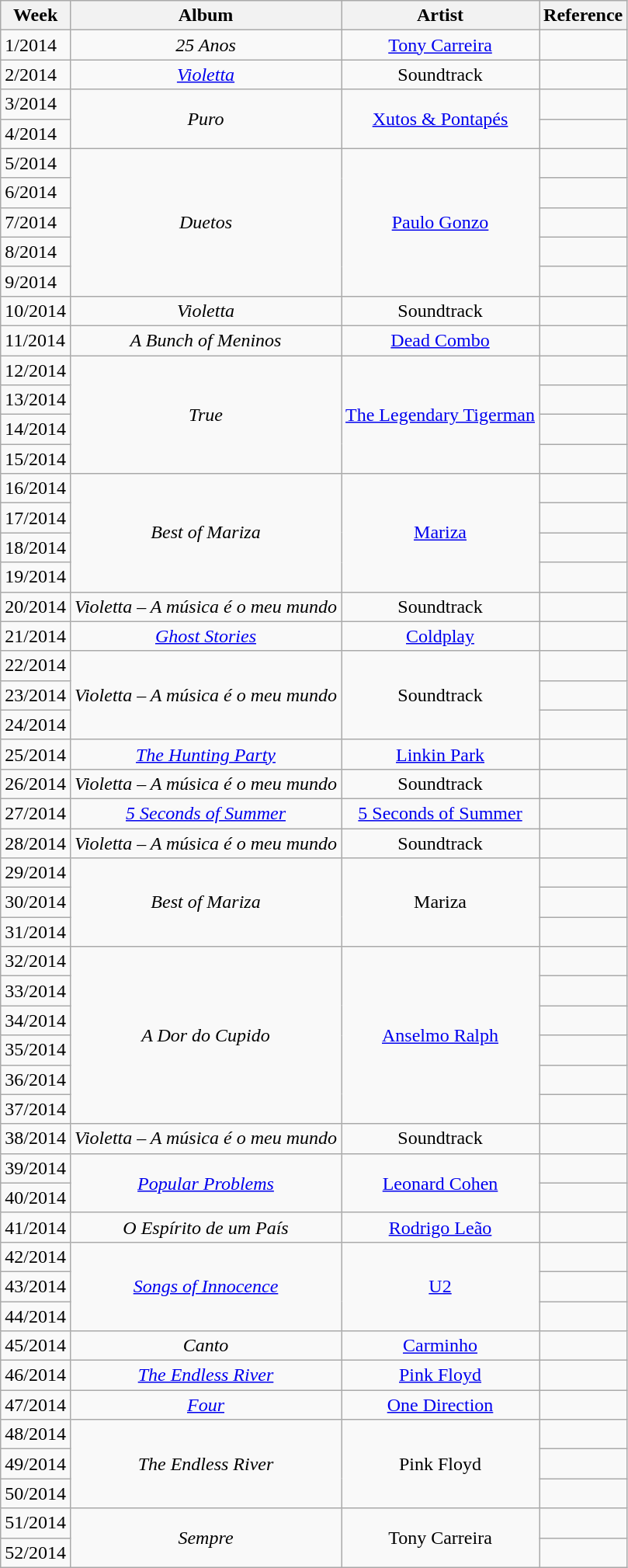<table class="wikitable">
<tr>
<th>Week</th>
<th>Album</th>
<th>Artist</th>
<th>Reference</th>
</tr>
<tr>
<td>1/2014</td>
<td align="center"><em>25 Anos</em></td>
<td align="center"><a href='#'>Tony Carreira</a></td>
<td align="center"></td>
</tr>
<tr>
<td>2/2014</td>
<td align="center"><em><a href='#'>Violetta</a></em></td>
<td align="center">Soundtrack</td>
<td align="center"></td>
</tr>
<tr>
<td>3/2014</td>
<td rowspan="2" align="center"><em>Puro</em></td>
<td rowspan="2" align="center"><a href='#'>Xutos & Pontapés</a></td>
<td align="center"></td>
</tr>
<tr>
<td>4/2014</td>
<td align="center"></td>
</tr>
<tr>
<td>5/2014</td>
<td rowspan="5" align="center"><em>Duetos</em></td>
<td rowspan="5" align="center"><a href='#'>Paulo Gonzo</a></td>
<td align="center"></td>
</tr>
<tr>
<td>6/2014</td>
<td align="center"></td>
</tr>
<tr>
<td>7/2014</td>
<td align="center"></td>
</tr>
<tr>
<td>8/2014</td>
<td align="center"></td>
</tr>
<tr>
<td>9/2014</td>
<td align="center"></td>
</tr>
<tr>
<td>10/2014</td>
<td align="center"><em>Violetta</em></td>
<td align="center">Soundtrack</td>
<td align="center"></td>
</tr>
<tr>
<td>11/2014</td>
<td align="center"><em>A Bunch of Meninos</em></td>
<td align="center"><a href='#'>Dead Combo</a></td>
<td align="center"></td>
</tr>
<tr>
<td>12/2014</td>
<td rowspan="4" align="center"><em>True</em></td>
<td rowspan="4" align="center"><a href='#'>The Legendary Tigerman</a></td>
<td align="center"></td>
</tr>
<tr>
<td>13/2014</td>
<td align="center"></td>
</tr>
<tr>
<td>14/2014</td>
<td align="center"></td>
</tr>
<tr>
<td>15/2014</td>
<td align="center"></td>
</tr>
<tr>
<td>16/2014</td>
<td rowspan="4" align="center"><em>Best of Mariza</em></td>
<td rowspan="4" align="center"><a href='#'>Mariza</a></td>
<td align="center"></td>
</tr>
<tr>
<td>17/2014</td>
<td align="center"></td>
</tr>
<tr>
<td>18/2014</td>
<td align="center"></td>
</tr>
<tr>
<td>19/2014</td>
<td align="center"></td>
</tr>
<tr>
<td>20/2014</td>
<td align="center"><em>Violetta – A música é o meu mundo</em></td>
<td align="center">Soundtrack</td>
<td align="center"></td>
</tr>
<tr>
<td>21/2014</td>
<td align="center"><em><a href='#'>Ghost Stories</a></em></td>
<td align="center"><a href='#'>Coldplay</a></td>
<td align="center"></td>
</tr>
<tr>
<td>22/2014</td>
<td rowspan="3" align="center"><em>Violetta – A música é o meu mundo</em></td>
<td rowspan="3" align="center">Soundtrack</td>
<td align="center"></td>
</tr>
<tr>
<td>23/2014</td>
<td align="center"></td>
</tr>
<tr>
<td>24/2014</td>
<td align="center"></td>
</tr>
<tr>
<td>25/2014</td>
<td align="center"><em><a href='#'>The Hunting Party</a></em></td>
<td align="center"><a href='#'>Linkin Park</a></td>
<td align="center"></td>
</tr>
<tr>
<td>26/2014</td>
<td align="center"><em>Violetta – A música é o meu mundo</em></td>
<td align="center">Soundtrack</td>
<td align="center"></td>
</tr>
<tr>
<td>27/2014</td>
<td align="center"><em><a href='#'>5 Seconds of Summer</a></em></td>
<td align="center"><a href='#'>5 Seconds of Summer</a></td>
<td align="center"></td>
</tr>
<tr>
<td>28/2014</td>
<td align="center"><em>Violetta – A música é o meu mundo</em></td>
<td align="center">Soundtrack</td>
<td align="center"></td>
</tr>
<tr>
<td>29/2014</td>
<td rowspan="3" align="center"><em>Best of Mariza</em></td>
<td rowspan="3" align="center">Mariza</td>
<td align="center"></td>
</tr>
<tr>
<td>30/2014</td>
<td align="center"></td>
</tr>
<tr>
<td>31/2014</td>
<td align="center"></td>
</tr>
<tr>
<td>32/2014</td>
<td rowspan="6" align="center"><em>A Dor do Cupido</em></td>
<td rowspan="6" align="center"><a href='#'>Anselmo Ralph</a></td>
<td align="center"></td>
</tr>
<tr>
<td>33/2014</td>
<td align="center"></td>
</tr>
<tr>
<td>34/2014</td>
<td align="center"></td>
</tr>
<tr>
<td>35/2014</td>
<td align="center"></td>
</tr>
<tr>
<td>36/2014</td>
<td align="center"></td>
</tr>
<tr>
<td>37/2014</td>
<td align="center"></td>
</tr>
<tr>
<td>38/2014</td>
<td align="center"><em>Violetta – A música é o meu mundo</em></td>
<td align="center">Soundtrack</td>
<td align="center"></td>
</tr>
<tr>
<td>39/2014</td>
<td rowspan="2" align="center"><em><a href='#'>Popular Problems</a></em></td>
<td rowspan="2" align="center"><a href='#'>Leonard Cohen</a></td>
<td align="center"></td>
</tr>
<tr>
<td>40/2014</td>
<td align="center"></td>
</tr>
<tr>
<td>41/2014</td>
<td align="center"><em>O Espírito de um País</em></td>
<td align="center"><a href='#'>Rodrigo Leão</a></td>
<td align="center"></td>
</tr>
<tr>
<td>42/2014</td>
<td rowspan="3" align="center"><em><a href='#'>Songs of Innocence</a></em></td>
<td rowspan="3" align="center"><a href='#'>U2</a></td>
<td align="center"></td>
</tr>
<tr>
<td>43/2014</td>
<td align="center"></td>
</tr>
<tr>
<td>44/2014</td>
<td align="center"></td>
</tr>
<tr>
<td>45/2014</td>
<td align="center"><em>Canto</em></td>
<td align="center"><a href='#'>Carminho</a></td>
<td align="center"></td>
</tr>
<tr>
<td>46/2014</td>
<td align="center"><em><a href='#'>The Endless River</a></em></td>
<td align="center"><a href='#'>Pink Floyd</a></td>
<td align="center"></td>
</tr>
<tr>
<td>47/2014</td>
<td align="center"><em><a href='#'>Four</a></em></td>
<td align="center"><a href='#'>One Direction</a></td>
<td align="center"></td>
</tr>
<tr>
<td>48/2014</td>
<td rowspan="3" align="center"><em>The Endless River</em></td>
<td rowspan="3" align="center">Pink Floyd</td>
<td align="center"></td>
</tr>
<tr>
<td>49/2014</td>
<td align="center"></td>
</tr>
<tr>
<td>50/2014</td>
<td align="center"></td>
</tr>
<tr>
<td>51/2014</td>
<td rowspan="2" align="center"><em>Sempre</em></td>
<td rowspan="2" align="center">Tony Carreira</td>
<td align="center"></td>
</tr>
<tr>
<td>52/2014</td>
<td align="center"></td>
</tr>
</table>
